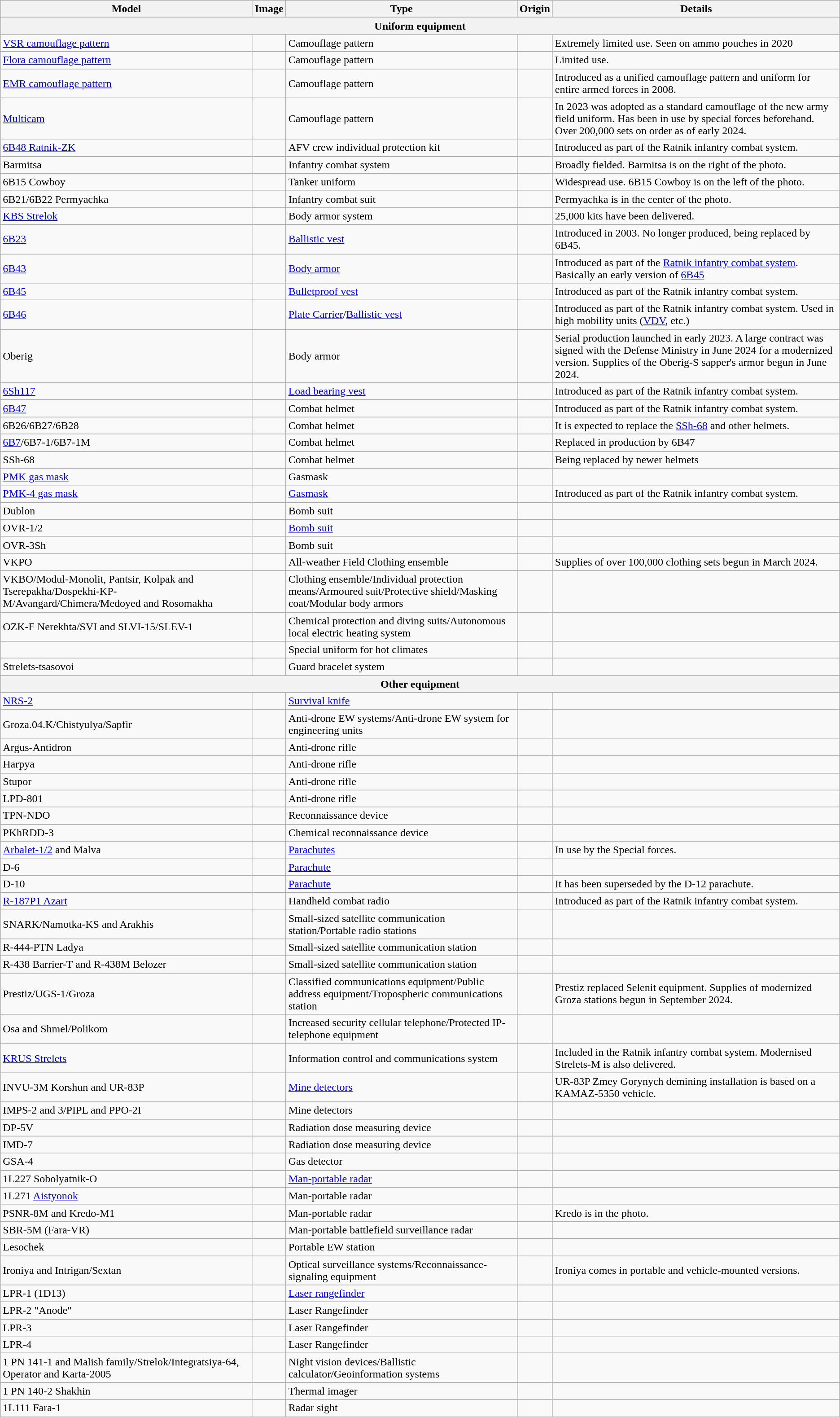<table class="wikitable">
<tr>
<th>Model</th>
<th>Image</th>
<th>Type</th>
<th>Origin</th>
<th>Details</th>
</tr>
<tr>
<th colspan="5">Uniform equipment</th>
</tr>
<tr>
<td><a href='#'>VSR camouflage pattern</a></td>
<td></td>
<td>Camouflage pattern</td>
<td></td>
<td>Extremely limited use. Seen on ammo pouches in 2020</td>
</tr>
<tr>
<td><a href='#'>Flora camouflage pattern</a></td>
<td></td>
<td>Camouflage pattern</td>
<td></td>
<td>Limited use.</td>
</tr>
<tr>
<td><a href='#'>EMR camouflage pattern</a></td>
<td></td>
<td>Camouflage pattern</td>
<td></td>
<td>Introduced as a unified camouflage pattern and uniform for entire armed forces in 2008.</td>
</tr>
<tr>
<td><a href='#'>Multicam</a></td>
<td></td>
<td>Camouflage pattern</td>
<td></td>
<td>In 2023 was adopted as a standard camouflage of the new army field uniform. Has been in use by special forces beforehand. Over 200,000 sets on order as of early 2024.</td>
</tr>
<tr>
<td><a href='#'>6B48 Ratnik-ZK</a></td>
<td></td>
<td>AFV crew individual protection kit</td>
<td></td>
<td>Introduced as part of the Ratnik infantry combat system.</td>
</tr>
<tr>
<td>Barmitsa</td>
<td></td>
<td>Infantry combat system</td>
<td></td>
<td>Broadly fielded. Barmitsa is on the right of the photo.</td>
</tr>
<tr>
<td>6B15 Cowboy</td>
<td></td>
<td>Tanker uniform</td>
<td></td>
<td>Widespread use. 6B15 Cowboy is on the left of the photo.</td>
</tr>
<tr>
<td>6B21/6B22 Permyachka</td>
<td></td>
<td>Infantry combat suit</td>
<td></td>
<td>Permyachka is in the center of the photo.</td>
</tr>
<tr>
<td><a href='#'>KBS Strelok</a></td>
<td></td>
<td>Body armor system</td>
<td></td>
<td>25,000 kits have been delivered.</td>
</tr>
<tr>
<td><a href='#'>6B23</a></td>
<td></td>
<td><a href='#'>Ballistic vest</a></td>
<td></td>
<td>Introduced in 2003. No longer produced, being replaced by 6B45.</td>
</tr>
<tr>
<td><a href='#'>6B43</a></td>
<td></td>
<td><a href='#'>Body armor</a></td>
<td></td>
<td>Introduced as part of the <a href='#'>Ratnik infantry combat system</a>. Basically an early version of <a href='#'>6B45</a></td>
</tr>
<tr>
<td><a href='#'>6B45</a></td>
<td></td>
<td><a href='#'>Bulletproof vest</a></td>
<td></td>
<td>Introduced as part of the Ratnik infantry combat system.</td>
</tr>
<tr>
<td><a href='#'>6B46</a></td>
<td></td>
<td><a href='#'>Plate Carrier</a>/<a href='#'>Ballistic vest</a></td>
<td></td>
<td>Introduced as part of the Ratnik infantry combat system. Used in high mobility units (<a href='#'>VDV</a>, etc.)</td>
</tr>
<tr>
<td>Oberig</td>
<td></td>
<td>Body armor</td>
<td></td>
<td>Serial production launched in early 2023. A large contract was signed with the Defense Ministry in June 2024 for a modernized version. Supplies of the Oberig-S sapper's armor begun in June 2024.</td>
</tr>
<tr>
<td><a href='#'>6Sh117</a></td>
<td></td>
<td><a href='#'>Load bearing vest</a></td>
<td></td>
<td>Introduced as part of the Ratnik infantry combat system.</td>
</tr>
<tr>
<td><a href='#'>6B47</a></td>
<td></td>
<td>Combat helmet</td>
<td></td>
<td>Introduced as part of the Ratnik infantry combat system.</td>
</tr>
<tr>
<td>6B26/6B27/6B28</td>
<td></td>
<td>Combat helmet</td>
<td></td>
<td>It is expected to replace the <a href='#'>SSh-68</a> and other helmets.</td>
</tr>
<tr>
<td><a href='#'>6B7</a>/6B7-1/6B7-1M</td>
<td></td>
<td>Combat helmet</td>
<td></td>
<td>Replaced in production by 6B47</td>
</tr>
<tr>
<td>SSh-68</td>
<td></td>
<td>Combat helmet</td>
<td></td>
<td>Being replaced by newer helmets</td>
</tr>
<tr>
<td><a href='#'>PMK gas mask</a></td>
<td></td>
<td>Gasmask</td>
<td></td>
<td></td>
</tr>
<tr>
<td><a href='#'>PMK-4 gas mask</a></td>
<td></td>
<td><a href='#'>Gasmask</a></td>
<td></td>
<td>Introduced as part of the Ratnik infantry combat system.</td>
</tr>
<tr>
<td>Dublon</td>
<td></td>
<td>Bomb suit</td>
<td></td>
<td></td>
</tr>
<tr>
<td>OVR-1/2</td>
<td></td>
<td><a href='#'>Bomb suit</a></td>
<td></td>
<td></td>
</tr>
<tr>
<td>OVR-3Sh</td>
<td></td>
<td>Bomb suit</td>
<td></td>
<td></td>
</tr>
<tr>
<td>VKPO</td>
<td></td>
<td>All-weather Field Clothing ensemble</td>
<td></td>
<td>Supplies of over 100,000 clothing sets begun in March 2024.</td>
</tr>
<tr>
<td>VKBO/Modul-Monolit, Pantsir, Kolpak and Tserepakha/Dospekhi-KP-M/Avangard/Chimera/Medoyed and Rosomakha</td>
<td></td>
<td>Clothing ensemble/Individual protection means/Armoured suit/Protective shield/Masking coat/Modular body armors</td>
<td></td>
<td></td>
</tr>
<tr>
<td>OZK-F Nerekhta/SVI and SLVI-15/SLEV-1</td>
<td></td>
<td>Chemical protection and diving suits/Autonomous local electric heating system</td>
<td></td>
<td></td>
</tr>
<tr>
<td></td>
<td></td>
<td>Special uniform for hot climates</td>
<td></td>
<td></td>
</tr>
<tr>
<td>Strelets-tsasovoi</td>
<td></td>
<td>Guard bracelet system</td>
<td></td>
<td></td>
</tr>
<tr>
<th colspan="5">Other equipment</th>
</tr>
<tr>
<td><a href='#'>NRS-2</a></td>
<td></td>
<td><a href='#'>Survival knife</a></td>
<td></td>
<td></td>
</tr>
<tr>
<td>Groza.04.K/Chistyulya/Sapfir</td>
<td></td>
<td>Anti-drone EW systems/Anti-drone EW system for engineering units</td>
<td></td>
<td></td>
</tr>
<tr>
<td>Argus-Antidron</td>
<td></td>
<td>Anti-drone rifle</td>
<td></td>
<td></td>
</tr>
<tr>
<td>Harpya</td>
<td></td>
<td>Anti-drone rifle</td>
<td></td>
<td></td>
</tr>
<tr>
<td>Stupor</td>
<td></td>
<td>Anti-drone rifle</td>
<td></td>
<td></td>
</tr>
<tr>
<td>LPD-801</td>
<td></td>
<td>Anti-drone rifle</td>
<td></td>
<td></td>
</tr>
<tr>
<td>TPN-NDO</td>
<td></td>
<td>Reconnaissance device</td>
<td></td>
<td></td>
</tr>
<tr>
<td>PKhRDD-3</td>
<td></td>
<td>Chemical reconnaissance device</td>
<td></td>
<td></td>
</tr>
<tr>
<td><a href='#'>Arbalet-1/2</a> and Malva</td>
<td></td>
<td><a href='#'>Parachutes</a></td>
<td></td>
<td>In use by the Special forces.</td>
</tr>
<tr>
<td>D-6</td>
<td></td>
<td><a href='#'>Parachute</a></td>
<td></td>
<td></td>
</tr>
<tr>
<td>D-10</td>
<td></td>
<td><a href='#'>Parachute</a></td>
<td></td>
<td>It has been superseded by the D-12 parachute.</td>
</tr>
<tr>
<td><a href='#'>R-187P1 Azart</a></td>
<td></td>
<td>Handheld combat radio</td>
<td></td>
<td>Introduced as part of the Ratnik infantry combat system.</td>
</tr>
<tr>
<td>SNARK/Namotka-KS and Arakhis</td>
<td></td>
<td>Small-sized satellite communication station/Portable radio stations</td>
<td></td>
<td></td>
</tr>
<tr>
<td>R-444-PTN Ladya</td>
<td></td>
<td>Small-sized satellite communication station</td>
<td></td>
<td></td>
</tr>
<tr>
<td>R-438 Barrier-T and R-438M Belozer</td>
<td></td>
<td>Small-sized satellite communication station</td>
<td></td>
<td></td>
</tr>
<tr>
<td>Prestiz/UGS-1/Groza</td>
<td></td>
<td>Classified communications equipment/Public address equipment/Tropospheric communications station</td>
<td></td>
<td>Prestiz replaced Selenit equipment. Supplies of modernized Groza stations begun in September 2024.</td>
</tr>
<tr>
<td>Osa and Shmel/Polikom</td>
<td></td>
<td>Increased security cellular telephone/Protected IP-telephone equipment</td>
<td></td>
<td></td>
</tr>
<tr>
<td><a href='#'>KRUS Strelets</a></td>
<td></td>
<td>Information control and communications system</td>
<td></td>
<td>Included in the Ratnik infantry combat system. Modernised Strelets-M is also delivered.</td>
</tr>
<tr>
<td>INVU-3M Korshun and UR-83P</td>
<td></td>
<td><a href='#'>Mine detectors</a></td>
<td></td>
<td> UR-83P Zmey Gorynych demining installation is based on a KAMAZ-5350 vehicle.</td>
</tr>
<tr>
<td>IMPS-2 and 3/PIPL and PPO-2I</td>
<td></td>
<td>Mine detectors</td>
<td></td>
<td></td>
</tr>
<tr>
<td>DP-5V</td>
<td></td>
<td>Radiation dose measuring device</td>
<td></td>
<td></td>
</tr>
<tr>
<td>IMD-7</td>
<td></td>
<td>Radiation dose measuring device</td>
<td></td>
<td></td>
</tr>
<tr>
<td>GSA-4</td>
<td></td>
<td>Gas detector</td>
<td></td>
<td></td>
</tr>
<tr>
<td>1L227 Sobolyatnik-O</td>
<td></td>
<td><a href='#'>Man-portable radar</a></td>
<td></td>
<td></td>
</tr>
<tr>
<td>1L271 <a href='#'>Aistyonok</a></td>
<td></td>
<td>Man-portable radar</td>
<td></td>
<td></td>
</tr>
<tr>
<td>PSNR-8M and Kredo-M1</td>
<td></td>
<td>Man-portable radar</td>
<td></td>
<td>Kredo is in the photo.</td>
</tr>
<tr>
<td>SBR-5M (Fara-VR)</td>
<td></td>
<td>Man-portable battlefield surveillance radar</td>
<td></td>
<td></td>
</tr>
<tr>
<td>Lesochek</td>
<td></td>
<td>Portable EW station</td>
<td></td>
<td></td>
</tr>
<tr>
<td>Ironiya and Intrigan/Sextan</td>
<td></td>
<td>Optical surveillance systems/Reconnaissance-signaling equipment</td>
<td></td>
<td>Ironiya comes in portable and vehicle-mounted versions.</td>
</tr>
<tr>
<td>LPR-1 (1D13)</td>
<td></td>
<td><a href='#'>Laser rangefinder</a></td>
<td></td>
<td></td>
</tr>
<tr>
<td>LPR-2 "Anode"</td>
<td></td>
<td>Laser Rangefinder</td>
<td></td>
<td></td>
</tr>
<tr>
<td>LPR-3</td>
<td></td>
<td>Laser Rangefinder</td>
<td></td>
<td></td>
</tr>
<tr>
<td>LPR-4</td>
<td></td>
<td>Laser Rangefinder</td>
<td></td>
<td></td>
</tr>
<tr>
<td>1 PN 141-1 and Malish family/Strelok/Integratsiya-64, Operator and Karta-2005</td>
<td></td>
<td>Night vision devices/Ballistic calculator/Geoinformation systems</td>
<td></td>
<td></td>
</tr>
<tr>
<td>1 PN 140-2 Shakhin</td>
<td></td>
<td>Thermal imager</td>
<td></td>
<td></td>
</tr>
<tr>
<td>1L111 Fara-1</td>
<td></td>
<td>Radar sight</td>
<td></td>
<td></td>
</tr>
</table>
